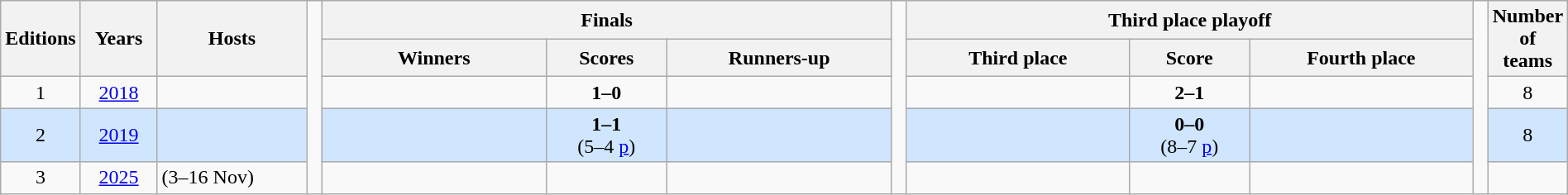<table class="wikitable sortable" style="text-align:center;width:100%">
<tr>
<th rowspan=2 width=5%>Editions</th>
<th rowspan=2 width=5%>Years</th>
<th rowspan=2 width=10%>Hosts</th>
<td width = 1% rowspan=5></td>
<th colspan=3>Finals</th>
<td width = 1% rowspan=5></td>
<th colspan=3>Third place playoff</th>
<td width="1%" rowspan=5></td>
<th rowspan=2 width="4%">Number of teams</th>
</tr>
<tr>
<th width=15%>Winners</th>
<th width=8%>Scores</th>
<th width=15%>Runners-up</th>
<th width=15%>Third place</th>
<th width=8%>Score</th>
<th width=15%>Fourth place</th>
</tr>
<tr>
<td>1</td>
<td><a href='#'>2018</a></td>
<td align=left></td>
<td><strong></strong></td>
<td><strong>1–0</strong></td>
<td></td>
<td></td>
<td><strong>2–1</strong></td>
<td></td>
<td>8</td>
</tr>
<tr style="background:#D0E6FF">
<td>2</td>
<td><a href='#'>2019</a></td>
<td align=left></td>
<td><strong></strong></td>
<td><strong>1–1</strong><br>(5–4 <a href='#'>p</a>)</td>
<td></td>
<td></td>
<td><strong>0–0</strong><br>(8–7 <a href='#'>p</a>)</td>
<td></td>
<td>8</td>
</tr>
<tr>
<td>3</td>
<td><a href='#'>2025</a></td>
<td align=left> (3–16 Nov)</td>
<td></td>
<td></td>
<td></td>
<td></td>
<td></td>
<td></td>
<td></td>
</tr>
</table>
